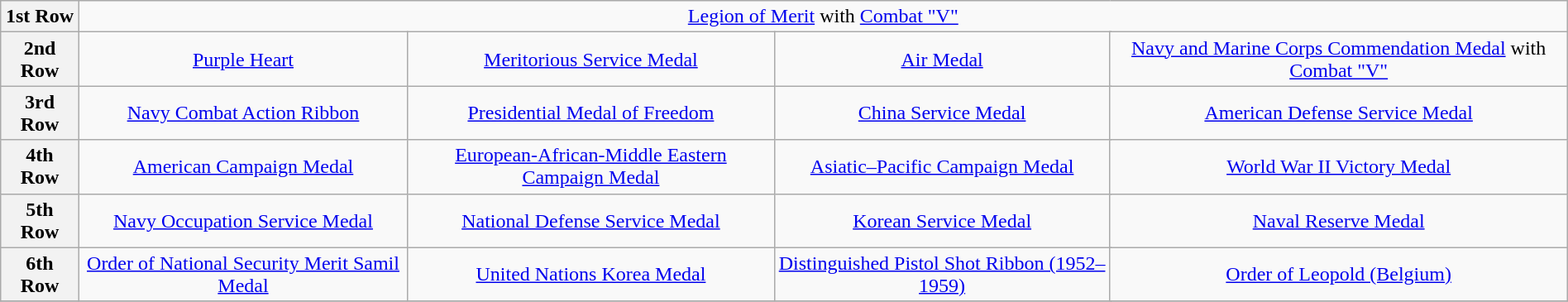<table class="wikitable" style="margin:1em auto; text-align:center;">
<tr>
<th>1st Row</th>
<td colspan="16"><a href='#'>Legion of Merit</a> with <a href='#'>Combat "V"</a></td>
</tr>
<tr>
<th>2nd Row</th>
<td colspan="4"><a href='#'>Purple Heart</a></td>
<td colspan="4"><a href='#'>Meritorious Service Medal</a></td>
<td colspan="4"><a href='#'>Air Medal</a></td>
<td colspan="4"><a href='#'>Navy and Marine Corps Commendation Medal</a> with <a href='#'>Combat "V"</a></td>
</tr>
<tr>
<th>3rd Row</th>
<td colspan="4"><a href='#'>Navy Combat Action Ribbon</a></td>
<td colspan="4"><a href='#'>Presidential Medal of Freedom</a></td>
<td colspan="4"><a href='#'>China Service Medal</a></td>
<td colspan="4"><a href='#'>American Defense Service Medal</a></td>
</tr>
<tr>
<th>4th Row</th>
<td colspan="4"><a href='#'>American Campaign Medal</a></td>
<td colspan="4"><a href='#'>European-African-Middle Eastern Campaign Medal</a></td>
<td colspan="4"><a href='#'>Asiatic–Pacific Campaign Medal</a></td>
<td colspan="4"><a href='#'>World War II Victory Medal</a></td>
</tr>
<tr>
<th>5th Row</th>
<td colspan="4"><a href='#'>Navy Occupation Service Medal</a></td>
<td colspan="4"><a href='#'>National Defense Service Medal</a></td>
<td colspan="4"><a href='#'>Korean Service Medal</a></td>
<td colspan="4"><a href='#'>Naval Reserve Medal</a></td>
</tr>
<tr>
<th>6th Row</th>
<td colspan="4"><a href='#'>Order of National Security Merit Samil Medal</a></td>
<td colspan="4"><a href='#'>United Nations Korea Medal</a></td>
<td colspan="4"><a href='#'>Distinguished Pistol Shot Ribbon (1952–1959)</a></td>
<td colspan="4"><a href='#'>Order of Leopold (Belgium)</a></td>
</tr>
<tr>
</tr>
</table>
